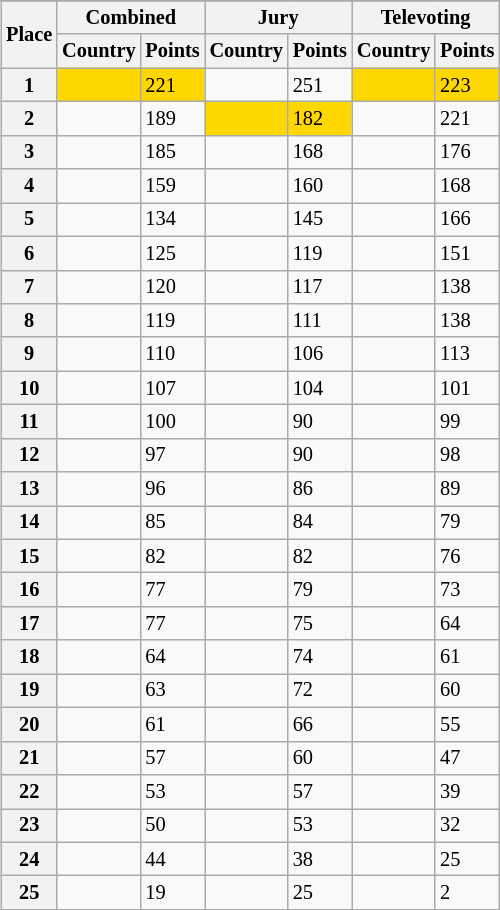<table class="wikitable collapsible plainrowheaders" style="float:right; margin:10px; font-size:85%;">
<tr>
</tr>
<tr>
<th scope="col" rowspan="2">Place</th>
<th scope="col" colspan="2">Combined</th>
<th scope="col" colspan="2">Jury</th>
<th scope="col" colspan="2">Televoting</th>
</tr>
<tr>
<th scope="col">Country</th>
<th scope="col">Points</th>
<th scope="col">Country</th>
<th scope="col">Points</th>
<th scope="col">Country</th>
<th scope="col">Points</th>
</tr>
<tr>
<th scope="row" style="text-align:center">1</th>
<td bgcolor="gold"></td>
<td bgcolor="gold">221</td>
<td></td>
<td>251</td>
<td bgcolor="gold"></td>
<td bgcolor="gold">223</td>
</tr>
<tr>
<th scope="row" style="text-align:center">2</th>
<td></td>
<td>189</td>
<td bgcolor="gold"></td>
<td bgcolor="gold">182</td>
<td></td>
<td>221</td>
</tr>
<tr>
<th scope="row" style="text-align:center">3</th>
<td></td>
<td>185</td>
<td></td>
<td>168</td>
<td></td>
<td>176</td>
</tr>
<tr>
<th scope="row" style="text-align:center">4</th>
<td></td>
<td>159</td>
<td></td>
<td>160</td>
<td></td>
<td>168</td>
</tr>
<tr>
<th scope="row" style="text-align:center">5</th>
<td></td>
<td>134</td>
<td></td>
<td>145</td>
<td></td>
<td>166</td>
</tr>
<tr>
<th scope="row" style="text-align:center">6</th>
<td></td>
<td>125</td>
<td></td>
<td>119</td>
<td></td>
<td>151</td>
</tr>
<tr>
<th scope="row" style="text-align:center">7</th>
<td></td>
<td>120</td>
<td></td>
<td>117</td>
<td></td>
<td>138</td>
</tr>
<tr>
<th scope="row" style="text-align:center">8</th>
<td></td>
<td>119</td>
<td></td>
<td>111</td>
<td></td>
<td>138</td>
</tr>
<tr>
<th scope="row" style="text-align:center">9</th>
<td></td>
<td>110</td>
<td></td>
<td>106</td>
<td></td>
<td>113</td>
</tr>
<tr>
<th scope="row" style="text-align:center">10</th>
<td></td>
<td>107</td>
<td></td>
<td>104</td>
<td></td>
<td>101</td>
</tr>
<tr>
<th scope="row" style="text-align:center">11</th>
<td></td>
<td>100</td>
<td></td>
<td>90</td>
<td></td>
<td>99</td>
</tr>
<tr>
<th scope="row" style="text-align:center">12</th>
<td></td>
<td>97</td>
<td></td>
<td>90</td>
<td></td>
<td>98</td>
</tr>
<tr>
<th scope="row" style="text-align:center">13</th>
<td></td>
<td>96</td>
<td></td>
<td>86</td>
<td></td>
<td>89</td>
</tr>
<tr>
<th scope="row" style="text-align:center">14</th>
<td></td>
<td>85</td>
<td></td>
<td>84</td>
<td></td>
<td>79</td>
</tr>
<tr>
<th scope="row" style="text-align:center">15</th>
<td></td>
<td>82</td>
<td></td>
<td>82</td>
<td></td>
<td>76</td>
</tr>
<tr>
<th scope="row" style="text-align:center">16</th>
<td></td>
<td>77</td>
<td></td>
<td>79</td>
<td></td>
<td>73</td>
</tr>
<tr>
<th scope="row" style="text-align:center">17</th>
<td></td>
<td>77</td>
<td></td>
<td>75</td>
<td></td>
<td>64</td>
</tr>
<tr>
<th scope="row" style="text-align:center">18</th>
<td></td>
<td>64</td>
<td></td>
<td>74</td>
<td></td>
<td>61</td>
</tr>
<tr>
<th scope="row" style="text-align:center">19</th>
<td></td>
<td>63</td>
<td></td>
<td>72</td>
<td></td>
<td>60</td>
</tr>
<tr>
<th scope="row" style="text-align:center">20</th>
<td></td>
<td>61</td>
<td></td>
<td>66</td>
<td></td>
<td>55</td>
</tr>
<tr>
<th scope="row" style="text-align:center">21</th>
<td></td>
<td>57</td>
<td></td>
<td>60</td>
<td></td>
<td>47</td>
</tr>
<tr>
<th scope="row" style="text-align:center">22</th>
<td></td>
<td>53</td>
<td></td>
<td>57</td>
<td></td>
<td>39</td>
</tr>
<tr>
<th scope="row" style="text-align:center">23</th>
<td></td>
<td>50</td>
<td></td>
<td>53</td>
<td></td>
<td>32</td>
</tr>
<tr>
<th scope="row" style="text-align:center">24</th>
<td></td>
<td>44</td>
<td></td>
<td>38</td>
<td></td>
<td>25</td>
</tr>
<tr>
<th scope="row" style="text-align:center">25</th>
<td></td>
<td>19</td>
<td></td>
<td>25</td>
<td></td>
<td>2</td>
</tr>
</table>
